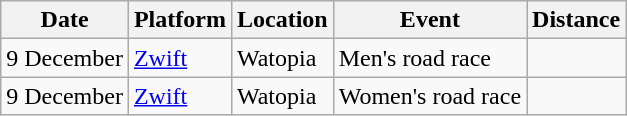<table class="wikitable">
<tr>
<th>Date</th>
<th>Platform</th>
<th>Location</th>
<th>Event</th>
<th>Distance</th>
</tr>
<tr>
<td>9 December</td>
<td><a href='#'>Zwift</a></td>
<td>Watopia</td>
<td>Men's road race</td>
<td></td>
</tr>
<tr>
<td>9 December</td>
<td><a href='#'>Zwift</a></td>
<td>Watopia</td>
<td>Women's road race</td>
<td></td>
</tr>
</table>
